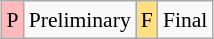<table class="wikitable" style="margin:0.5em auto; font-size:90%; line-height:1.25em;">
<tr>
<td bgcolor="#FFBBBB" align=center>P</td>
<td>Preliminary</td>
<td style="background-color:#FFDF80;">F</td>
<td>Final</td>
</tr>
</table>
